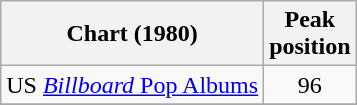<table class="wikitable sortable">
<tr>
<th>Chart (1980)</th>
<th>Peak<br>position</th>
</tr>
<tr>
<td>US <a href='#'><em>Billboard</em> Pop Albums</a></td>
<td align=center>96</td>
</tr>
<tr>
</tr>
</table>
